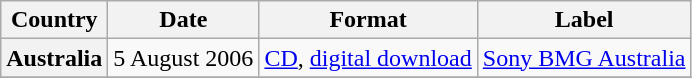<table class="wikitable plainrowheaders">
<tr>
<th scope="col">Country</th>
<th scope="col">Date</th>
<th scope="col">Format</th>
<th scope="col">Label</th>
</tr>
<tr>
<th scope="row">Australia</th>
<td>5 August 2006</td>
<td><a href='#'>CD</a>, <a href='#'>digital download</a></td>
<td><a href='#'>Sony BMG Australia</a></td>
</tr>
<tr>
</tr>
</table>
